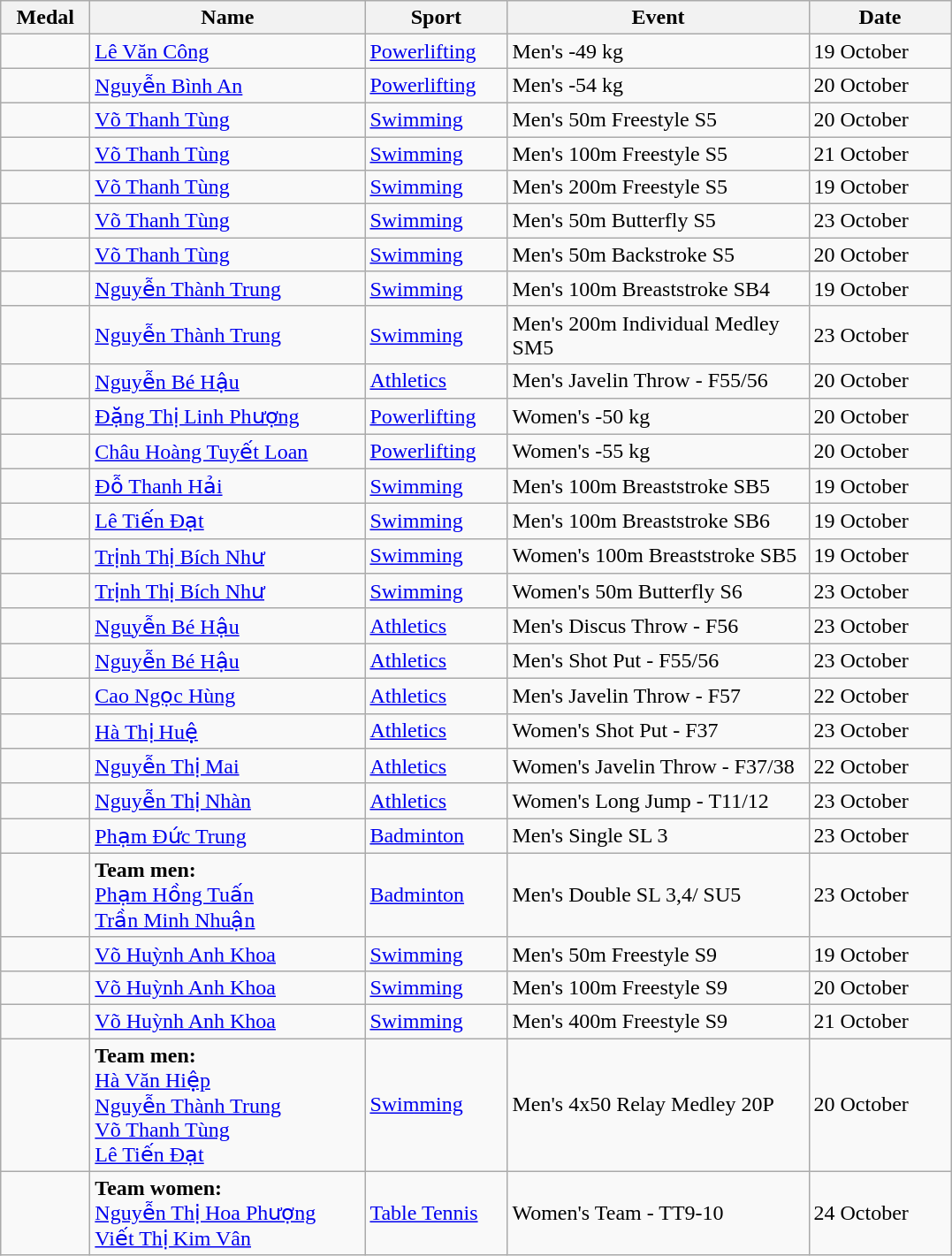<table class="wikitable sortable" style="font-size:100%">
<tr>
<th width="60">Medal</th>
<th width="200">Name</th>
<th width="100">Sport</th>
<th width="220">Event</th>
<th width="100">Date</th>
</tr>
<tr>
<td></td>
<td><a href='#'>Lê Văn Công</a></td>
<td><a href='#'>Powerlifting</a></td>
<td>Men's -49 kg</td>
<td>19 October</td>
</tr>
<tr>
<td></td>
<td><a href='#'>Nguyễn Bình An</a></td>
<td><a href='#'>Powerlifting</a></td>
<td>Men's -54 kg</td>
<td>20 October</td>
</tr>
<tr>
<td></td>
<td><a href='#'>Võ Thanh Tùng</a></td>
<td><a href='#'>Swimming</a></td>
<td>Men's 50m Freestyle S5</td>
<td>20 October</td>
</tr>
<tr>
<td></td>
<td><a href='#'>Võ Thanh Tùng</a></td>
<td><a href='#'>Swimming</a></td>
<td>Men's 100m Freestyle S5</td>
<td>21 October</td>
</tr>
<tr>
<td></td>
<td><a href='#'>Võ Thanh Tùng</a></td>
<td><a href='#'>Swimming</a></td>
<td>Men's 200m Freestyle S5</td>
<td>19 October</td>
</tr>
<tr>
<td></td>
<td><a href='#'>Võ Thanh Tùng</a></td>
<td><a href='#'>Swimming</a></td>
<td>Men's 50m Butterfly S5</td>
<td>23 October</td>
</tr>
<tr>
<td></td>
<td><a href='#'>Võ Thanh Tùng</a></td>
<td><a href='#'>Swimming</a></td>
<td>Men's 50m Backstroke S5</td>
<td>20 October</td>
</tr>
<tr>
<td></td>
<td><a href='#'>Nguyễn Thành Trung</a></td>
<td><a href='#'>Swimming</a></td>
<td>Men's 100m Breaststroke SB4</td>
<td>19 October</td>
</tr>
<tr>
<td></td>
<td><a href='#'>Nguyễn Thành Trung</a></td>
<td><a href='#'>Swimming</a></td>
<td>Men's 200m Individual Medley SM5</td>
<td>23 October</td>
</tr>
<tr>
<td></td>
<td><a href='#'>Nguyễn Bé Hậu</a></td>
<td><a href='#'>Athletics</a></td>
<td>Men's Javelin Throw - F55/56</td>
<td>20 October</td>
</tr>
<tr>
<td></td>
<td><a href='#'>Đặng Thị Linh Phượng</a></td>
<td><a href='#'>Powerlifting</a></td>
<td>Women's -50 kg</td>
<td>20 October</td>
</tr>
<tr>
<td></td>
<td><a href='#'>Châu Hoàng Tuyết Loan</a></td>
<td><a href='#'>Powerlifting</a></td>
<td>Women's -55 kg</td>
<td>20 October</td>
</tr>
<tr>
<td></td>
<td><a href='#'>Đỗ Thanh Hải</a></td>
<td><a href='#'>Swimming</a></td>
<td>Men's 100m Breaststroke SB5</td>
<td>19 October</td>
</tr>
<tr>
<td></td>
<td><a href='#'>Lê Tiến Đạt</a></td>
<td><a href='#'>Swimming</a></td>
<td>Men's 100m Breaststroke SB6</td>
<td>19 October</td>
</tr>
<tr>
<td></td>
<td><a href='#'>Trịnh Thị Bích Như</a></td>
<td><a href='#'>Swimming</a></td>
<td>Women's 100m Breaststroke SB5</td>
<td>19 October</td>
</tr>
<tr>
<td></td>
<td><a href='#'>Trịnh Thị Bích Như</a></td>
<td><a href='#'>Swimming</a></td>
<td>Women's 50m Butterfly S6</td>
<td>23 October</td>
</tr>
<tr>
<td></td>
<td><a href='#'>Nguyễn Bé Hậu</a></td>
<td><a href='#'>Athletics</a></td>
<td>Men's Discus Throw - F56</td>
<td>23 October</td>
</tr>
<tr>
<td></td>
<td><a href='#'>Nguyễn Bé Hậu</a></td>
<td><a href='#'>Athletics</a></td>
<td>Men's Shot Put - F55/56</td>
<td>23 October</td>
</tr>
<tr>
<td></td>
<td><a href='#'>Cao Ngọc Hùng</a></td>
<td><a href='#'>Athletics</a></td>
<td>Men's Javelin Throw - F57</td>
<td>22 October</td>
</tr>
<tr>
<td></td>
<td><a href='#'>Hà Thị Huệ</a></td>
<td><a href='#'>Athletics</a></td>
<td>Women's Shot Put - F37</td>
<td>23 October</td>
</tr>
<tr>
<td></td>
<td><a href='#'>Nguyễn Thị Mai</a></td>
<td><a href='#'>Athletics</a></td>
<td>Women's Javelin Throw - F37/38</td>
<td>22 October</td>
</tr>
<tr>
<td></td>
<td><a href='#'>Nguyễn Thị Nhàn</a></td>
<td><a href='#'>Athletics</a></td>
<td>Women's Long Jump - T11/12</td>
<td>23 October</td>
</tr>
<tr>
<td></td>
<td><a href='#'>Phạm Đức Trung</a></td>
<td><a href='#'>Badminton</a></td>
<td>Men's Single SL 3</td>
<td>23 October</td>
</tr>
<tr>
<td></td>
<td><strong>Team men:</strong><br><a href='#'>Phạm Hồng Tuấn</a><br><a href='#'>Trần Minh Nhuận</a></td>
<td><a href='#'>Badminton</a></td>
<td>Men's Double SL 3,4/ SU5</td>
<td>23 October</td>
</tr>
<tr>
<td></td>
<td><a href='#'>Võ Huỳnh Anh Khoa</a></td>
<td><a href='#'>Swimming</a></td>
<td>Men's 50m Freestyle S9</td>
<td>19 October</td>
</tr>
<tr>
<td></td>
<td><a href='#'>Võ Huỳnh Anh Khoa</a></td>
<td><a href='#'>Swimming</a></td>
<td>Men's 100m Freestyle S9</td>
<td>20 October</td>
</tr>
<tr>
<td></td>
<td><a href='#'>Võ Huỳnh Anh Khoa</a></td>
<td><a href='#'>Swimming</a></td>
<td>Men's 400m Freestyle S9</td>
<td>21 October</td>
</tr>
<tr>
<td></td>
<td><strong>Team men:</strong><br><a href='#'>Hà Văn Hiệp</a><br><a href='#'>Nguyễn Thành Trung</a><br><a href='#'>Võ Thanh Tùng</a><br><a href='#'>Lê Tiến Đạt</a></td>
<td><a href='#'>Swimming</a></td>
<td>Men's 4x50 Relay Medley 20P</td>
<td>20 October</td>
</tr>
<tr>
<td></td>
<td><strong>Team women:</strong><br><a href='#'>Nguyễn Thị Hoa Phượng</a><br><a href='#'>Viết Thị Kim Vân</a></td>
<td><a href='#'>Table Tennis</a></td>
<td>Women's Team - TT9-10</td>
<td>24 October</td>
</tr>
</table>
